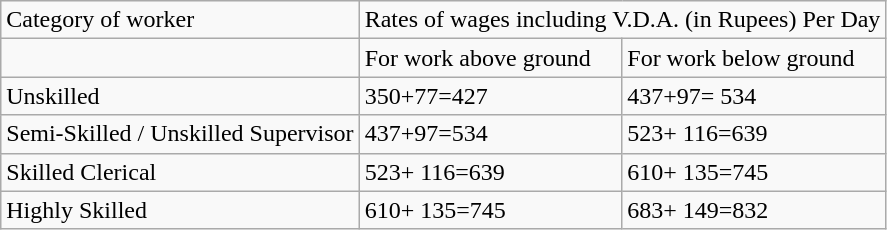<table class="wikitable">
<tr>
<td>Category of worker</td>
<td colspan="2">Rates of wages including V.D.A. (in Rupees) Per Day</td>
</tr>
<tr>
<td></td>
<td>For work above ground</td>
<td>For work below ground</td>
</tr>
<tr>
<td>Unskilled</td>
<td>350+77=427</td>
<td>437+97= 534</td>
</tr>
<tr>
<td>Semi-Skilled / Unskilled Supervisor</td>
<td>437+97=534</td>
<td>523+ 116=639</td>
</tr>
<tr>
<td>Skilled Clerical</td>
<td>523+ 116=639</td>
<td>610+ 135=745</td>
</tr>
<tr>
<td>Highly Skilled</td>
<td>610+ 135=745</td>
<td>683+ 149=832</td>
</tr>
</table>
